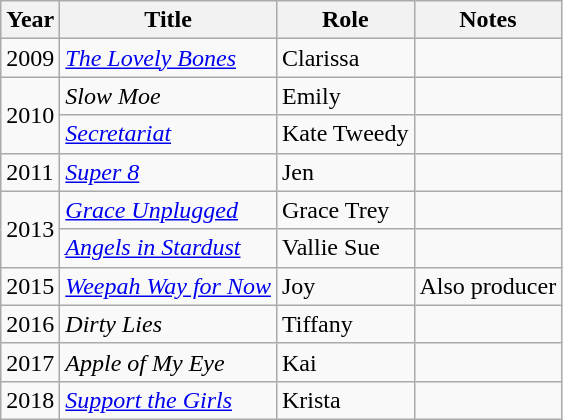<table class="wikitable sortable">
<tr>
<th>Year</th>
<th>Title</th>
<th>Role</th>
<th class="unsortable">Notes</th>
</tr>
<tr>
<td>2009</td>
<td><em><a href='#'>The Lovely Bones</a></em></td>
<td>Clarissa</td>
<td></td>
</tr>
<tr>
<td rowspan="2">2010</td>
<td><em>Slow Moe</em></td>
<td>Emily</td>
<td></td>
</tr>
<tr>
<td><em><a href='#'>Secretariat</a></em></td>
<td>Kate Tweedy</td>
<td></td>
</tr>
<tr>
<td>2011</td>
<td><em><a href='#'>Super 8</a></em></td>
<td>Jen</td>
<td></td>
</tr>
<tr>
<td rowspan="2">2013</td>
<td><em><a href='#'>Grace Unplugged</a></em></td>
<td>Grace Trey</td>
<td></td>
</tr>
<tr>
<td><em><a href='#'>Angels in Stardust</a></em></td>
<td>Vallie Sue</td>
<td></td>
</tr>
<tr>
<td>2015</td>
<td><em><a href='#'>Weepah Way for Now</a></em></td>
<td>Joy</td>
<td>Also producer</td>
</tr>
<tr>
<td>2016</td>
<td><em>Dirty Lies</em></td>
<td>Tiffany</td>
<td></td>
</tr>
<tr>
<td>2017</td>
<td><em>Apple of My Eye</em></td>
<td>Kai</td>
<td></td>
</tr>
<tr>
<td>2018</td>
<td><em><a href='#'>Support the Girls</a></em></td>
<td>Krista</td>
<td></td>
</tr>
</table>
